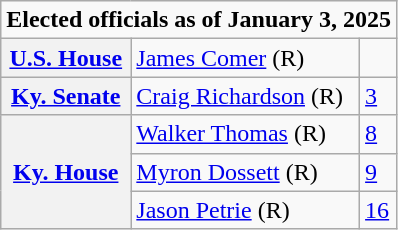<table class=wikitable>
<tr>
<td colspan="3"><strong>Elected officials as of January 3, 2025</strong></td>
</tr>
<tr>
<th scope=row><a href='#'>U.S. House</a></th>
<td><a href='#'>James Comer</a> (R)</td>
<td></td>
</tr>
<tr>
<th scope=row><a href='#'>Ky. Senate</a></th>
<td><a href='#'>Craig Richardson</a> (R)</td>
<td><a href='#'>3</a></td>
</tr>
<tr>
<th rowspan=3><a href='#'>Ky. House</a></th>
<td><a href='#'>Walker Thomas</a> (R)</td>
<td><a href='#'>8</a></td>
</tr>
<tr>
<td><a href='#'>Myron Dossett</a> (R)</td>
<td><a href='#'>9</a></td>
</tr>
<tr>
<td><a href='#'>Jason Petrie</a> (R)</td>
<td><a href='#'>16</a></td>
</tr>
</table>
